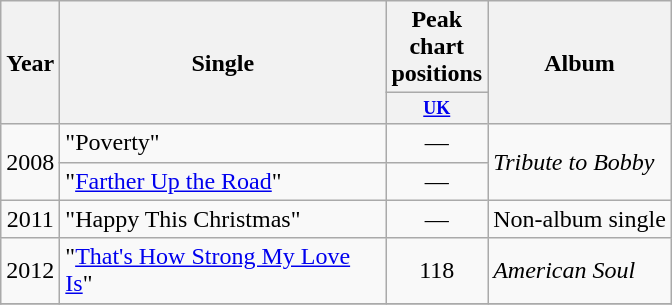<table class="wikitable" style="text-align:center;">
<tr>
<th rowspan="2">Year</th>
<th width="210" rowspan="2">Single</th>
<th colspan="1">Peak chart positions</th>
<th rowspan="2">Album</th>
</tr>
<tr>
<th style="width:3em;font-size:75%"><a href='#'>UK</a><br></th>
</tr>
<tr>
<td rowspan="2">2008</td>
<td align="left">"Poverty"</td>
<td align="center">—</td>
<td rowspan="2" align="left"><em>Tribute to Bobby</em></td>
</tr>
<tr>
<td align="left">"<a href='#'>Farther Up the Road</a>"</td>
<td align="center">—</td>
</tr>
<tr>
<td rowspan="1">2011</td>
<td align="left">"Happy This Christmas"</td>
<td align="center">—</td>
<td rowspan="1" align="left">Non-album single</td>
</tr>
<tr>
<td rowspan="1">2012</td>
<td align="left">"<a href='#'>That's How Strong My Love Is</a>"</td>
<td align="center">118</td>
<td rowspan="1" align="left"><em>American Soul</em></td>
</tr>
<tr>
</tr>
</table>
